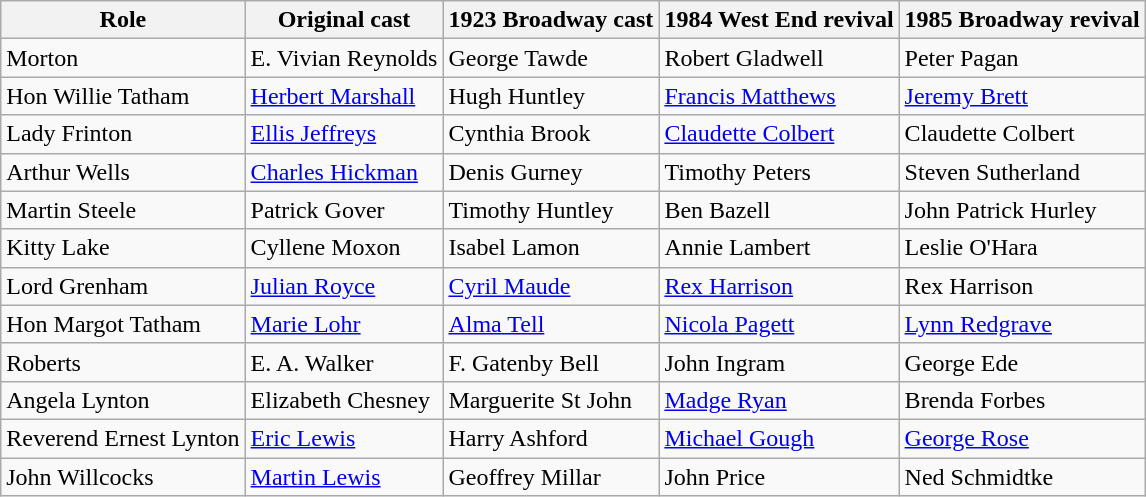<table class="wikitable plainrowheaders" style="text-align: left; margin-right: 0;">
<tr>
<th scope="col">Role</th>
<th scope="col">Original cast</th>
<th scope="col">1923 Broadway cast</th>
<th scope="col">1984 West End revival</th>
<th scope="col">1985 Broadway revival</th>
</tr>
<tr>
<td>Morton</td>
<td>E. Vivian Reynolds</td>
<td>George Tawde</td>
<td>Robert Gladwell</td>
<td>Peter Pagan</td>
</tr>
<tr>
<td>Hon Willie Tatham</td>
<td><a href='#'>Herbert Marshall</a></td>
<td>Hugh Huntley</td>
<td><a href='#'>Francis Matthews</a></td>
<td><a href='#'>Jeremy Brett</a></td>
</tr>
<tr>
<td>Lady Frinton</td>
<td><a href='#'>Ellis Jeffreys</a></td>
<td>Cynthia Brook</td>
<td><a href='#'>Claudette Colbert</a></td>
<td>Claudette Colbert</td>
</tr>
<tr>
<td>Arthur Wells</td>
<td><a href='#'>Charles Hickman</a></td>
<td>Denis Gurney</td>
<td>Timothy Peters</td>
<td>Steven Sutherland</td>
</tr>
<tr>
<td>Martin Steele</td>
<td>Patrick Gover</td>
<td>Timothy Huntley</td>
<td>Ben Bazell</td>
<td>John Patrick Hurley</td>
</tr>
<tr>
<td>Kitty Lake</td>
<td>Cyllene Moxon</td>
<td>Isabel Lamon</td>
<td>Annie Lambert</td>
<td>Leslie O'Hara</td>
</tr>
<tr>
<td>Lord Grenham</td>
<td><a href='#'>Julian Royce</a></td>
<td><a href='#'>Cyril Maude</a></td>
<td><a href='#'>Rex Harrison</a></td>
<td>Rex Harrison</td>
</tr>
<tr>
<td>Hon Margot Tatham</td>
<td><a href='#'>Marie Lohr</a></td>
<td><a href='#'>Alma Tell</a></td>
<td><a href='#'>Nicola Pagett</a></td>
<td><a href='#'>Lynn Redgrave</a></td>
</tr>
<tr>
<td>Roberts</td>
<td>E. A. Walker</td>
<td>F. Gatenby Bell</td>
<td>John Ingram</td>
<td>George Ede</td>
</tr>
<tr>
<td>Angela Lynton</td>
<td>Elizabeth Chesney</td>
<td>Marguerite St John</td>
<td><a href='#'>Madge Ryan</a></td>
<td>Brenda Forbes</td>
</tr>
<tr>
<td>Reverend Ernest Lynton</td>
<td><a href='#'>Eric Lewis</a></td>
<td>Harry Ashford</td>
<td><a href='#'>Michael Gough</a></td>
<td><a href='#'>George Rose</a></td>
</tr>
<tr>
<td>John Willcocks</td>
<td><a href='#'>Martin Lewis</a></td>
<td>Geoffrey Millar</td>
<td>John Price</td>
<td>Ned Schmidtke</td>
</tr>
</table>
